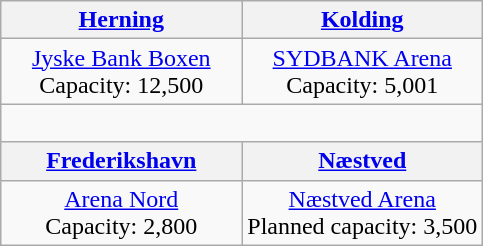<table class="wikitable" style="text-align:center;">
<tr>
<th style="width:50%;"><a href='#'>Herning</a></th>
<th style="width:50%;"><a href='#'>Kolding</a></th>
</tr>
<tr>
<td><a href='#'>Jyske Bank Boxen</a><br>Capacity: 12,500</td>
<td><a href='#'>SYDBANK Arena</a><br>Capacity: 5,001</td>
</tr>
<tr>
<td colspan="2"><br></td>
</tr>
<tr>
<th><a href='#'>Frederikshavn</a></th>
<th><a href='#'>Næstved</a></th>
</tr>
<tr>
<td><a href='#'>Arena Nord</a><br>Capacity: 2,800</td>
<td><a href='#'>Næstved Arena</a><br>Planned capacity: 3,500</td>
</tr>
</table>
